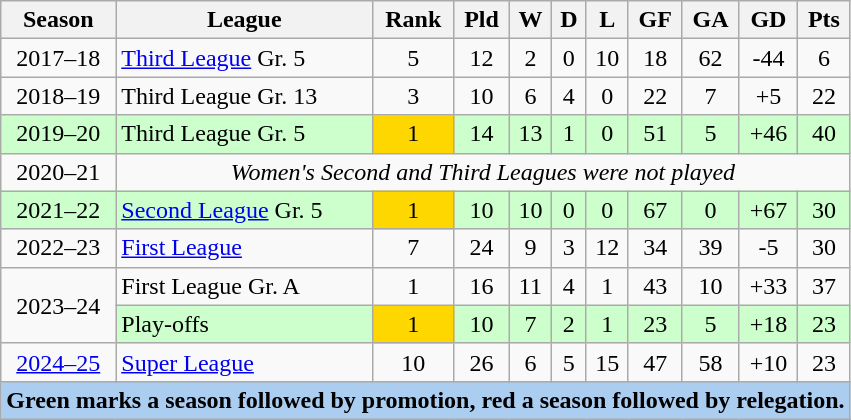<table class="wikitable">
<tr>
<th>Season</th>
<th>League</th>
<th>Rank</th>
<th>Pld</th>
<th>W</th>
<th>D</th>
<th>L</th>
<th>GF</th>
<th>GA</th>
<th>GD</th>
<th>Pts</th>
</tr>
<tr align=center>
<td>2017–18</td>
<td align=left><a href='#'>Third League</a> Gr. 5</td>
<td>5</td>
<td>12</td>
<td>2</td>
<td>0</td>
<td>10</td>
<td>18</td>
<td>62</td>
<td>-44</td>
<td>6</td>
</tr>
<tr align=center>
<td>2018–19</td>
<td align=left>Third League Gr. 13</td>
<td>3</td>
<td>10</td>
<td>6</td>
<td>4</td>
<td>0</td>
<td>22</td>
<td>7</td>
<td>+5</td>
<td>22</td>
</tr>
<tr align=center bgcolor=#cfc>
<td>2019–20</td>
<td align=left>Third League Gr. 5</td>
<td bgcolor=gold>1</td>
<td>14</td>
<td>13</td>
<td>1</td>
<td>0</td>
<td>51</td>
<td>5</td>
<td>+46</td>
<td>40</td>
</tr>
<tr align=center>
<td>2020–21</td>
<td colspan=10><em>Women's Second and Third Leagues were not played</td>
</tr>
<tr align=center bgcolor=#cfc>
<td>2021–22</td>
<td align=left><a href='#'>Second League</a> Gr. 5</td>
<td bgcolor=gold>1</td>
<td>10</td>
<td>10</td>
<td>0</td>
<td>0</td>
<td>67</td>
<td>0</td>
<td>+67</td>
<td>30</td>
</tr>
<tr align=center>
<td>2022–23</td>
<td align=left><a href='#'>First League</a></td>
<td>7</td>
<td>24</td>
<td>9</td>
<td>3</td>
<td>12</td>
<td>34</td>
<td>39</td>
<td>-5</td>
<td>30</td>
</tr>
<tr align=center>
<td rowspan=2>2023–24</td>
<td align=left>First League Gr. A</td>
<td>1</td>
<td>16</td>
<td>11</td>
<td>4</td>
<td>1</td>
<td>43</td>
<td>10</td>
<td>+33</td>
<td>37</td>
</tr>
<tr align=center bgcolor=#cfc>
<td align=left>Play-offs</td>
<td bgcolor=gold>1</td>
<td>10</td>
<td>7</td>
<td>2</td>
<td>1</td>
<td>23</td>
<td>5</td>
<td>+18</td>
<td>23</td>
</tr>
<tr align=center>
<td><a href='#'>2024–25</a></td>
<td align=left><a href='#'>Super League</a></td>
<td>10</td>
<td>26</td>
<td>6</td>
<td>5</td>
<td>15</td>
<td>47</td>
<td>58</td>
<td>+10</td>
<td>23</td>
</tr>
<tr bgcolor=#abcdef>
<td colspan=11 align=center><strong>Green marks a season followed by promotion, red a season followed by relegation.</strong></td>
</tr>
</table>
